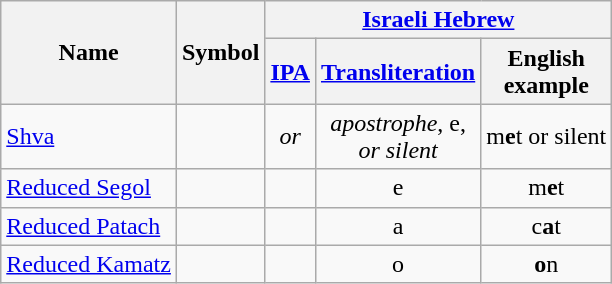<table class="wikitable">
<tr>
<th ! rowspan=2>Name</th>
<th ! rowspan=2>Symbol</th>
<th ! colspan=3><a href='#'>Israeli Hebrew</a></th>
</tr>
<tr>
<th !><a href='#'>IPA</a></th>
<th !><a href='#'>Transliteration</a></th>
<th !>English<br>example</th>
</tr>
<tr>
<td><a href='#'>Shva</a></td>
<td style="text-align:center;"></td>
<td style="text-align:center;"> <em>or</em> </td>
<td style="text-align:center;"><em>apostrophe</em>, e,<br><em>or silent</em></td>
<td style="text-align:center;">m<strong>e</strong>t or silent</td>
</tr>
<tr>
<td><a href='#'>Reduced Segol</a></td>
<td style="text-align:center;"></td>
<td style="text-align:center;"></td>
<td style="text-align:center;">e</td>
<td style="text-align:center;">m<strong>e</strong>t</td>
</tr>
<tr>
<td><a href='#'>Reduced Patach</a></td>
<td style="text-align:center;"></td>
<td style="text-align:center;"></td>
<td style="text-align:center;">a</td>
<td style="text-align:center;">c<strong>a</strong>t</td>
</tr>
<tr>
<td><a href='#'>Reduced Kamatz</a></td>
<td style="text-align:center;"></td>
<td style="text-align:center;"></td>
<td style="text-align:center;">o</td>
<td style="text-align:center;"><strong>o</strong>n</td>
</tr>
</table>
